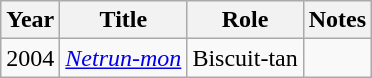<table class="wikitable sortable">
<tr>
<th>Year</th>
<th>Title</th>
<th>Role</th>
<th class="unsortable">Notes</th>
</tr>
<tr>
<td>2004</td>
<td><em><a href='#'>Netrun-mon</a></em></td>
<td>Biscuit-tan</td>
<td></td>
</tr>
</table>
